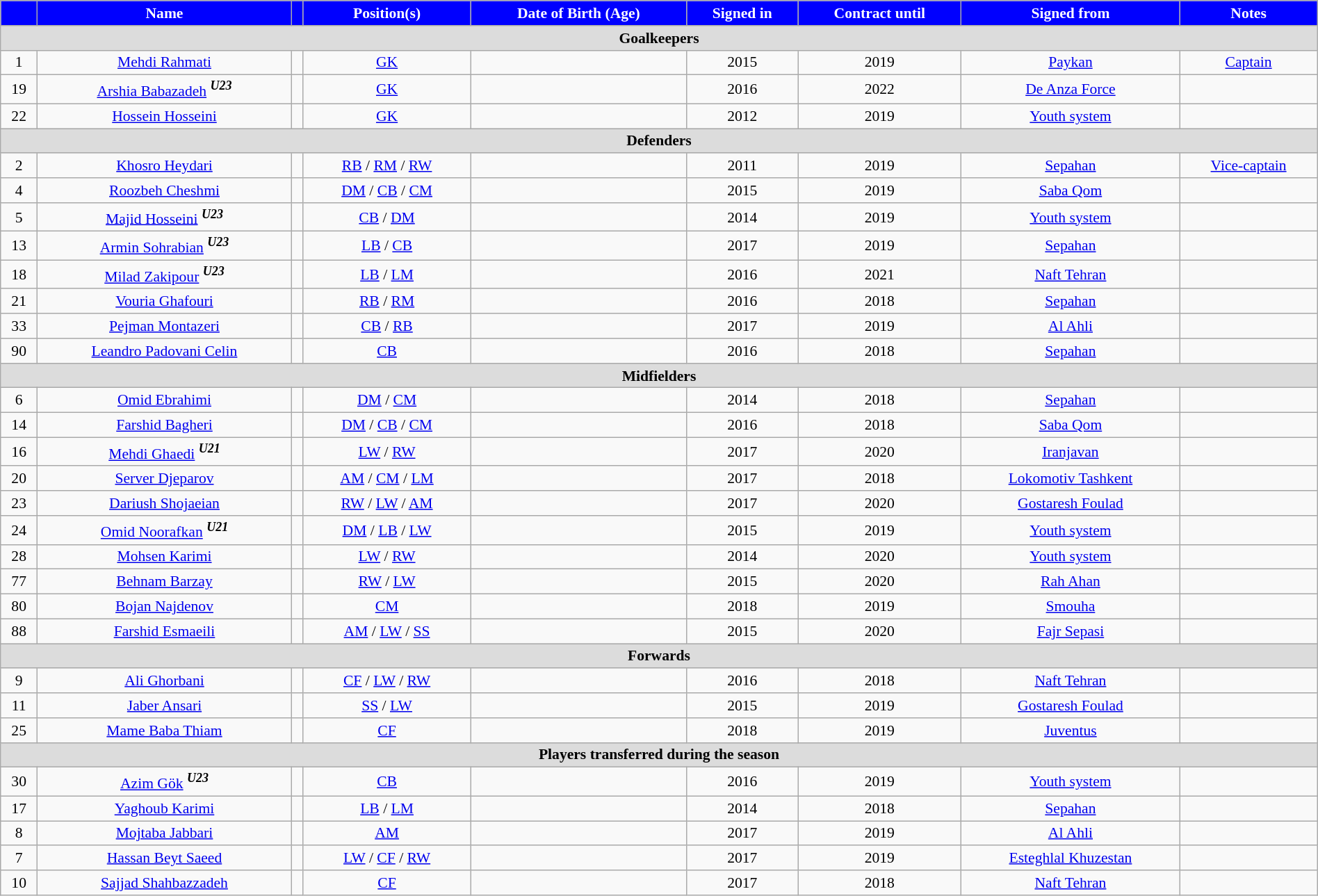<table class="wikitable" style="text-align:center; font-size:90%; width:100%;">
<tr>
<th style="background:#00f; color:white; text-align:center;"></th>
<th style="background:#00f; color:white; text-align:center;">Name</th>
<th style="background:#00f; color:white; text-align:center;"></th>
<th style="background:#00f; color:white; text-align:center;">Position(s)</th>
<th style="background:#00f; color:white; text-align:center;">Date of Birth (Age)</th>
<th style="background:#00f; color:white; text-align:center;">Signed in</th>
<th style="background:#00f; color:white; text-align:center;">Contract until</th>
<th style="background:#00f; color:white; text-align:center;">Signed from</th>
<th style="background:#00f; color:white; text-align:center;">Notes</th>
</tr>
<tr>
<th colspan=11 style="background: #DCDCDC" align=right>Goalkeepers</th>
</tr>
<tr>
<td>1</td>
<td><a href='#'>Mehdi Rahmati</a></td>
<td></td>
<td><a href='#'>GK</a></td>
<td></td>
<td>2015</td>
<td>2019</td>
<td> <a href='#'>Paykan</a></td>
<td><a href='#'>Captain</a></td>
</tr>
<tr>
<td>19</td>
<td><a href='#'>Arshia Babazadeh</a> <sup><strong><em>U23</em></strong></sup></td>
<td></td>
<td><a href='#'>GK</a></td>
<td></td>
<td>2016</td>
<td>2022</td>
<td> <a href='#'>De Anza Force</a></td>
<td></td>
</tr>
<tr>
<td>22</td>
<td><a href='#'>Hossein Hosseini</a></td>
<td></td>
<td><a href='#'>GK</a></td>
<td></td>
<td>2012</td>
<td>2019</td>
<td><a href='#'>Youth system</a></td>
<td></td>
</tr>
<tr>
<th colspan=11 style="background: #DCDCDC" align=right>Defenders</th>
</tr>
<tr>
<td>2</td>
<td><a href='#'>Khosro Heydari</a></td>
<td></td>
<td><a href='#'>RB</a> / <a href='#'>RM</a> / <a href='#'>RW</a></td>
<td></td>
<td>2011</td>
<td>2019</td>
<td> <a href='#'>Sepahan</a></td>
<td><a href='#'>Vice-captain</a></td>
</tr>
<tr>
<td>4</td>
<td><a href='#'>Roozbeh Cheshmi</a></td>
<td></td>
<td><a href='#'>DM</a> / <a href='#'>CB</a> / <a href='#'>CM</a></td>
<td></td>
<td>2015</td>
<td>2019</td>
<td> <a href='#'>Saba Qom</a></td>
<td></td>
</tr>
<tr>
<td>5</td>
<td><a href='#'>Majid Hosseini</a> <sup><strong><em>U23</em></strong></sup></td>
<td></td>
<td><a href='#'>CB</a> / <a href='#'>DM</a></td>
<td></td>
<td>2014</td>
<td>2019</td>
<td><a href='#'>Youth system</a></td>
<td></td>
</tr>
<tr>
<td>13</td>
<td><a href='#'>Armin Sohrabian</a> <sup><strong><em>U23</em></strong></sup></td>
<td></td>
<td><a href='#'>LB</a> / <a href='#'>CB</a></td>
<td></td>
<td>2017</td>
<td>2019</td>
<td> <a href='#'>Sepahan</a></td>
<td></td>
</tr>
<tr>
<td>18</td>
<td><a href='#'>Milad Zakipour</a> <sup><strong><em>U23</em></strong></sup></td>
<td></td>
<td><a href='#'>LB</a> / <a href='#'>LM</a></td>
<td></td>
<td>2016</td>
<td>2021</td>
<td> <a href='#'>Naft Tehran</a></td>
<td></td>
</tr>
<tr>
<td>21</td>
<td><a href='#'>Vouria Ghafouri</a></td>
<td></td>
<td><a href='#'>RB</a> / <a href='#'>RM</a></td>
<td></td>
<td>2016</td>
<td>2018</td>
<td> <a href='#'>Sepahan</a></td>
<td></td>
</tr>
<tr>
<td>33</td>
<td><a href='#'>Pejman Montazeri</a></td>
<td></td>
<td><a href='#'>CB</a> / <a href='#'>RB</a></td>
<td></td>
<td>2017</td>
<td>2019</td>
<td> <a href='#'>Al Ahli</a></td>
<td></td>
</tr>
<tr>
<td>90</td>
<td><a href='#'>Leandro Padovani Celin</a></td>
<td></td>
<td><a href='#'>CB</a></td>
<td></td>
<td>2016</td>
<td>2018</td>
<td> <a href='#'>Sepahan</a></td>
<td></td>
</tr>
<tr>
<th colspan=11 style="background: #DCDCDC" align=right>Midfielders</th>
</tr>
<tr>
<td>6</td>
<td><a href='#'>Omid Ebrahimi</a></td>
<td></td>
<td><a href='#'>DM</a> / <a href='#'>CM</a></td>
<td></td>
<td>2014</td>
<td>2018</td>
<td> <a href='#'>Sepahan</a></td>
<td></td>
</tr>
<tr>
<td>14</td>
<td><a href='#'>Farshid Bagheri</a></td>
<td></td>
<td><a href='#'>DM</a> / <a href='#'>CB</a> / <a href='#'>CM</a></td>
<td></td>
<td>2016</td>
<td>2018</td>
<td> <a href='#'>Saba Qom</a></td>
<td></td>
</tr>
<tr>
<td>16</td>
<td><a href='#'>Mehdi Ghaedi</a>  <sup><strong><em>U21</em></strong></sup></td>
<td></td>
<td><a href='#'>LW</a> / <a href='#'>RW</a></td>
<td></td>
<td>2017</td>
<td>2020</td>
<td> <a href='#'>Iranjavan</a></td>
<td></td>
</tr>
<tr>
<td>20</td>
<td><a href='#'>Server Djeparov</a></td>
<td></td>
<td><a href='#'>AM</a> / <a href='#'>CM</a> / <a href='#'>LM</a></td>
<td></td>
<td>2017</td>
<td>2018</td>
<td> <a href='#'>Lokomotiv Tashkent</a></td>
<td></td>
</tr>
<tr>
<td>23</td>
<td><a href='#'>Dariush Shojaeian</a></td>
<td></td>
<td><a href='#'>RW</a> / <a href='#'>LW</a> / <a href='#'>AM</a></td>
<td></td>
<td>2017</td>
<td>2020</td>
<td> <a href='#'>Gostaresh Foulad</a></td>
<td></td>
</tr>
<tr>
<td>24</td>
<td><a href='#'>Omid Noorafkan</a> <sup><strong><em>U21</em></strong></sup></td>
<td></td>
<td><a href='#'>DM</a> / <a href='#'>LB</a> / <a href='#'>LW</a></td>
<td></td>
<td>2015</td>
<td>2019</td>
<td><a href='#'>Youth system</a></td>
<td></td>
</tr>
<tr>
<td>28</td>
<td><a href='#'>Mohsen Karimi</a></td>
<td></td>
<td><a href='#'>LW</a> / <a href='#'>RW</a></td>
<td></td>
<td>2014</td>
<td>2020</td>
<td><a href='#'>Youth system</a></td>
<td></td>
</tr>
<tr>
<td>77</td>
<td><a href='#'>Behnam Barzay</a></td>
<td></td>
<td><a href='#'>RW</a> / <a href='#'>LW</a></td>
<td></td>
<td>2015</td>
<td>2020</td>
<td> <a href='#'>Rah Ahan</a></td>
<td></td>
</tr>
<tr>
<td>80</td>
<td><a href='#'>Bojan Najdenov</a></td>
<td></td>
<td><a href='#'>CM</a></td>
<td></td>
<td>2018</td>
<td>2019</td>
<td> <a href='#'>Smouha</a></td>
<td></td>
</tr>
<tr>
<td>88</td>
<td><a href='#'>Farshid Esmaeili</a></td>
<td></td>
<td><a href='#'>AM</a> / <a href='#'>LW</a> / <a href='#'>SS</a></td>
<td></td>
<td>2015</td>
<td>2020</td>
<td> <a href='#'>Fajr Sepasi</a></td>
<td></td>
</tr>
<tr>
<th colspan=11 style="background: #DCDCDC" align=right>Forwards</th>
</tr>
<tr>
<td>9</td>
<td><a href='#'>Ali Ghorbani</a></td>
<td></td>
<td><a href='#'>CF</a> / <a href='#'>LW</a> / <a href='#'>RW</a></td>
<td></td>
<td>2016</td>
<td>2018</td>
<td> <a href='#'>Naft Tehran</a></td>
<td></td>
</tr>
<tr>
<td>11</td>
<td><a href='#'>Jaber Ansari</a></td>
<td></td>
<td><a href='#'>SS</a> / <a href='#'>LW</a></td>
<td></td>
<td>2015</td>
<td>2019</td>
<td> <a href='#'>Gostaresh Foulad</a></td>
<td></td>
</tr>
<tr>
<td>25</td>
<td><a href='#'>Mame Baba Thiam</a></td>
<td></td>
<td><a href='#'>CF</a></td>
<td></td>
<td>2018</td>
<td>2019</td>
<td> <a href='#'>Juventus</a></td>
<td></td>
</tr>
<tr>
<th colspan=10 style="background:#dcdcdc; text-align:center;">Players transferred during the season</th>
</tr>
<tr>
<td>30</td>
<td><a href='#'>Azim Gök</a> <sup><strong><em>U23</em></strong></sup></td>
<td></td>
<td><a href='#'>CB</a></td>
<td></td>
<td>2016</td>
<td>2019</td>
<td><a href='#'>Youth system</a></td>
<td></td>
</tr>
<tr>
<td>17</td>
<td><a href='#'>Yaghoub Karimi</a></td>
<td></td>
<td><a href='#'>LB</a> / <a href='#'>LM</a></td>
<td></td>
<td>2014</td>
<td>2018</td>
<td> <a href='#'>Sepahan</a></td>
<td></td>
</tr>
<tr>
<td>8</td>
<td><a href='#'>Mojtaba Jabbari</a></td>
<td></td>
<td><a href='#'>AM</a></td>
<td></td>
<td>2017</td>
<td>2019</td>
<td> <a href='#'>Al Ahli</a></td>
<td></td>
</tr>
<tr>
<td>7</td>
<td><a href='#'>Hassan Beyt Saeed</a></td>
<td></td>
<td><a href='#'>LW</a> / <a href='#'>CF</a> / <a href='#'>RW</a></td>
<td></td>
<td>2017</td>
<td>2019</td>
<td> <a href='#'>Esteghlal Khuzestan</a></td>
<td></td>
</tr>
<tr>
<td>10</td>
<td><a href='#'>Sajjad Shahbazzadeh</a></td>
<td></td>
<td><a href='#'>CF</a></td>
<td></td>
<td>2017</td>
<td>2018</td>
<td> <a href='#'>Naft Tehran</a></td>
<td></td>
</tr>
</table>
